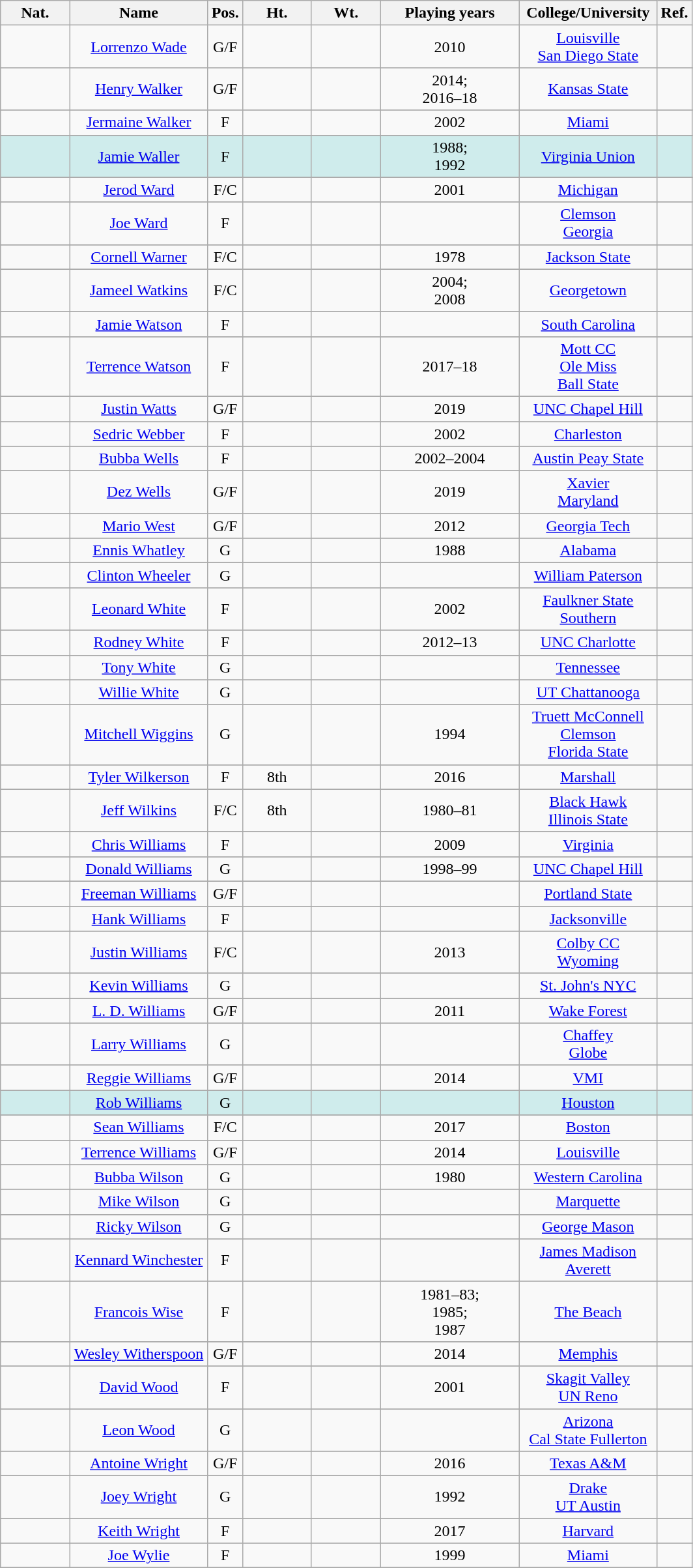<table class="wikitable" style="text-align:center;">
<tr>
<th scope="col" width="10%">Nat.</th>
<th scope="col" width="20%">Name</th>
<th scope="col" width="5%">Pos.</th>
<th scope="col" width="10%">Ht.</th>
<th scope="col" width="10%">Wt.</th>
<th scope="col" width="20%">Playing years</th>
<th scope="col" width="20%">College/University</th>
<th scope="col" width="5%">Ref.</th>
</tr>
<tr>
<td></td>
<td><a href='#'>Lorrenzo Wade</a></td>
<td>G/F</td>
<td></td>
<td></td>
<td>2010</td>
<td><a href='#'>Louisville</a><br><a href='#'>San Diego State</a></td>
<td></td>
</tr>
<tr>
</tr>
<tr>
<td></td>
<td><a href='#'>Henry Walker</a></td>
<td>G/F</td>
<td></td>
<td></td>
<td>2014;<br>2016–18</td>
<td><a href='#'>Kansas State</a></td>
<td></td>
</tr>
<tr>
</tr>
<tr>
<td></td>
<td><a href='#'>Jermaine Walker</a></td>
<td>F</td>
<td></td>
<td></td>
<td>2002</td>
<td><a href='#'>Miami</a></td>
<td></td>
</tr>
<tr>
</tr>
<tr align="center" bgcolor="#CFECEC" width="20">
<td></td>
<td><a href='#'>Jamie Waller</a></td>
<td>F</td>
<td></td>
<td></td>
<td>1988;<br>1992</td>
<td><a href='#'>Virginia Union</a></td>
<td></td>
</tr>
<tr>
</tr>
<tr>
<td></td>
<td><a href='#'>Jerod Ward</a></td>
<td>F/C</td>
<td></td>
<td></td>
<td>2001</td>
<td><a href='#'>Michigan</a></td>
<td></td>
</tr>
<tr>
</tr>
<tr>
<td></td>
<td><a href='#'>Joe Ward</a></td>
<td>F</td>
<td></td>
<td></td>
<td></td>
<td><a href='#'>Clemson</a><br><a href='#'>Georgia</a></td>
<td></td>
</tr>
<tr>
</tr>
<tr>
<td></td>
<td><a href='#'>Cornell Warner</a></td>
<td>F/C</td>
<td></td>
<td></td>
<td>1978</td>
<td><a href='#'>Jackson State</a></td>
<td></td>
</tr>
<tr>
</tr>
<tr>
<td></td>
<td><a href='#'>Jameel Watkins</a></td>
<td>F/C</td>
<td></td>
<td></td>
<td>2004;<br>2008</td>
<td><a href='#'>Georgetown</a></td>
<td></td>
</tr>
<tr>
</tr>
<tr>
<td></td>
<td><a href='#'>Jamie Watson</a></td>
<td>F</td>
<td></td>
<td></td>
<td></td>
<td><a href='#'>South Carolina</a></td>
<td></td>
</tr>
<tr>
</tr>
<tr>
<td> </td>
<td><a href='#'>Terrence Watson</a></td>
<td>F</td>
<td></td>
<td></td>
<td>2017–18</td>
<td><a href='#'>Mott CC</a><br><a href='#'>Ole Miss</a><br><a href='#'>Ball State</a></td>
<td></td>
</tr>
<tr>
</tr>
<tr>
<td></td>
<td><a href='#'>Justin Watts</a></td>
<td>G/F</td>
<td></td>
<td></td>
<td>2019</td>
<td><a href='#'>UNC Chapel Hill</a></td>
<td></td>
</tr>
<tr>
</tr>
<tr>
<td></td>
<td><a href='#'>Sedric Webber</a></td>
<td>F</td>
<td></td>
<td></td>
<td>2002</td>
<td><a href='#'>Charleston</a></td>
<td></td>
</tr>
<tr>
</tr>
<tr>
<td></td>
<td><a href='#'>Bubba Wells</a></td>
<td>F</td>
<td></td>
<td></td>
<td>2002–2004</td>
<td><a href='#'>Austin Peay State</a></td>
<td></td>
</tr>
<tr>
</tr>
<tr>
<td></td>
<td><a href='#'>Dez Wells</a></td>
<td>G/F</td>
<td></td>
<td></td>
<td>2019</td>
<td><a href='#'>Xavier</a><br><a href='#'>Maryland</a></td>
<td></td>
</tr>
<tr>
</tr>
<tr>
<td></td>
<td><a href='#'>Mario West</a></td>
<td>G/F</td>
<td></td>
<td></td>
<td>2012</td>
<td><a href='#'>Georgia Tech</a></td>
<td></td>
</tr>
<tr>
</tr>
<tr>
<td></td>
<td><a href='#'>Ennis Whatley</a></td>
<td>G</td>
<td></td>
<td></td>
<td>1988</td>
<td><a href='#'>Alabama</a></td>
<td></td>
</tr>
<tr>
</tr>
<tr>
<td></td>
<td><a href='#'>Clinton Wheeler</a></td>
<td>G</td>
<td></td>
<td></td>
<td></td>
<td><a href='#'>William Paterson</a></td>
<td></td>
</tr>
<tr>
</tr>
<tr>
<td></td>
<td><a href='#'>Leonard White</a></td>
<td>F</td>
<td></td>
<td></td>
<td>2002</td>
<td><a href='#'>Faulkner State</a><br><a href='#'>Southern</a></td>
<td></td>
</tr>
<tr>
</tr>
<tr>
<td></td>
<td><a href='#'>Rodney White</a></td>
<td>F</td>
<td></td>
<td></td>
<td>2012–13</td>
<td><a href='#'>UNC Charlotte</a></td>
<td></td>
</tr>
<tr>
</tr>
<tr>
<td></td>
<td><a href='#'>Tony White</a></td>
<td>G</td>
<td></td>
<td></td>
<td></td>
<td><a href='#'>Tennessee</a></td>
<td></td>
</tr>
<tr>
</tr>
<tr>
<td></td>
<td><a href='#'>Willie White</a></td>
<td>G</td>
<td></td>
<td></td>
<td></td>
<td><a href='#'>UT Chattanooga</a></td>
<td></td>
</tr>
<tr>
</tr>
<tr>
<td></td>
<td><a href='#'>Mitchell Wiggins</a></td>
<td>G</td>
<td></td>
<td></td>
<td>1994</td>
<td><a href='#'>Truett McConnell</a><br><a href='#'>Clemson</a><br><a href='#'>Florida State</a></td>
<td></td>
</tr>
<tr>
</tr>
<tr>
<td></td>
<td><a href='#'>Tyler Wilkerson</a></td>
<td>F</td>
<td>8th</td>
<td></td>
<td>2016</td>
<td><a href='#'>Marshall</a></td>
<td></td>
</tr>
<tr>
</tr>
<tr>
<td></td>
<td><a href='#'>Jeff Wilkins</a></td>
<td>F/C</td>
<td>8th</td>
<td></td>
<td>1980–81</td>
<td><a href='#'>Black Hawk</a><br><a href='#'>Illinois State</a></td>
<td></td>
</tr>
<tr>
</tr>
<tr>
<td></td>
<td><a href='#'>Chris Williams</a></td>
<td>F</td>
<td></td>
<td></td>
<td>2009</td>
<td><a href='#'>Virginia</a></td>
<td></td>
</tr>
<tr>
</tr>
<tr>
<td></td>
<td><a href='#'>Donald Williams</a></td>
<td>G</td>
<td></td>
<td></td>
<td>1998–99</td>
<td><a href='#'>UNC Chapel Hill</a></td>
<td></td>
</tr>
<tr>
</tr>
<tr>
<td></td>
<td><a href='#'>Freeman Williams</a></td>
<td>G/F</td>
<td></td>
<td></td>
<td></td>
<td><a href='#'>Portland State</a></td>
<td></td>
</tr>
<tr>
</tr>
<tr>
<td></td>
<td><a href='#'>Hank Williams</a></td>
<td>F</td>
<td></td>
<td></td>
<td></td>
<td><a href='#'>Jacksonville</a></td>
<td></td>
</tr>
<tr>
</tr>
<tr>
<td></td>
<td><a href='#'>Justin Williams</a></td>
<td>F/C</td>
<td></td>
<td></td>
<td>2013</td>
<td><a href='#'>Colby CC</a><br><a href='#'>Wyoming</a></td>
<td></td>
</tr>
<tr>
</tr>
<tr>
<td></td>
<td><a href='#'>Kevin Williams</a></td>
<td>G</td>
<td></td>
<td></td>
<td></td>
<td><a href='#'>St. John's NYC</a></td>
<td></td>
</tr>
<tr>
</tr>
<tr>
<td></td>
<td><a href='#'>L. D. Williams</a></td>
<td>G/F</td>
<td></td>
<td></td>
<td>2011</td>
<td><a href='#'>Wake Forest</a></td>
<td></td>
</tr>
<tr>
</tr>
<tr>
<td></td>
<td><a href='#'>Larry Williams</a></td>
<td>G</td>
<td></td>
<td></td>
<td></td>
<td><a href='#'>Chaffey</a> <br><a href='#'>Globe</a></td>
<td></td>
</tr>
<tr>
</tr>
<tr>
<td></td>
<td><a href='#'>Reggie Williams</a></td>
<td>G/F</td>
<td></td>
<td></td>
<td>2014</td>
<td><a href='#'>VMI</a></td>
<td></td>
</tr>
<tr>
</tr>
<tr align="center" bgcolor="#CFECEC" width="20">
<td></td>
<td><a href='#'>Rob Williams</a></td>
<td>G</td>
<td></td>
<td></td>
<td></td>
<td><a href='#'>Houston</a></td>
<td></td>
</tr>
<tr>
</tr>
<tr>
<td></td>
<td><a href='#'>Sean Williams</a></td>
<td>F/C</td>
<td></td>
<td></td>
<td>2017</td>
<td><a href='#'>Boston</a></td>
<td></td>
</tr>
<tr>
</tr>
<tr>
<td></td>
<td><a href='#'>Terrence Williams</a></td>
<td>G/F</td>
<td></td>
<td></td>
<td>2014</td>
<td><a href='#'>Louisville</a></td>
<td></td>
</tr>
<tr>
</tr>
<tr>
<td></td>
<td><a href='#'>Bubba Wilson</a></td>
<td>G</td>
<td></td>
<td></td>
<td>1980</td>
<td><a href='#'>Western Carolina</a></td>
<td></td>
</tr>
<tr>
</tr>
<tr>
<td></td>
<td><a href='#'>Mike Wilson</a></td>
<td>G</td>
<td></td>
<td></td>
<td></td>
<td><a href='#'>Marquette</a></td>
<td></td>
</tr>
<tr>
</tr>
<tr>
<td></td>
<td><a href='#'>Ricky Wilson</a></td>
<td>G</td>
<td></td>
<td></td>
<td></td>
<td><a href='#'>George Mason</a></td>
<td></td>
</tr>
<tr>
</tr>
<tr>
<td></td>
<td><a href='#'>Kennard Winchester</a></td>
<td>F</td>
<td></td>
<td></td>
<td></td>
<td><a href='#'>James Madison</a><br><a href='#'>Averett</a></td>
<td></td>
</tr>
<tr>
</tr>
<tr>
<td></td>
<td><a href='#'>Francois Wise</a></td>
<td>F</td>
<td></td>
<td></td>
<td>1981–83;<br>1985;<br>1987</td>
<td><a href='#'>The Beach</a></td>
<td></td>
</tr>
<tr>
</tr>
<tr>
<td></td>
<td><a href='#'>Wesley Witherspoon</a></td>
<td>G/F</td>
<td></td>
<td></td>
<td>2014</td>
<td><a href='#'>Memphis</a></td>
<td></td>
</tr>
<tr>
</tr>
<tr>
<td></td>
<td><a href='#'>David Wood</a></td>
<td>F</td>
<td></td>
<td></td>
<td>2001</td>
<td><a href='#'>Skagit Valley</a><br><a href='#'>UN Reno</a></td>
<td></td>
</tr>
<tr>
</tr>
<tr>
<td></td>
<td><a href='#'>Leon Wood</a></td>
<td>G</td>
<td></td>
<td></td>
<td></td>
<td><a href='#'>Arizona</a><br><a href='#'>Cal State Fullerton</a></td>
<td></td>
</tr>
<tr>
</tr>
<tr>
<td></td>
<td><a href='#'>Antoine Wright</a></td>
<td>G/F</td>
<td></td>
<td></td>
<td>2016</td>
<td><a href='#'>Texas A&M</a></td>
<td></td>
</tr>
<tr>
</tr>
<tr>
<td></td>
<td><a href='#'>Joey Wright</a></td>
<td>G</td>
<td></td>
<td></td>
<td>1992</td>
<td><a href='#'>Drake</a><br><a href='#'>UT Austin</a></td>
<td></td>
</tr>
<tr>
</tr>
<tr>
<td></td>
<td><a href='#'>Keith Wright</a></td>
<td>F</td>
<td></td>
<td></td>
<td>2017</td>
<td><a href='#'>Harvard</a></td>
<td></td>
</tr>
<tr>
</tr>
<tr>
<td></td>
<td><a href='#'>Joe Wylie</a></td>
<td>F</td>
<td></td>
<td></td>
<td>1999</td>
<td><a href='#'>Miami</a></td>
<td></td>
</tr>
<tr>
</tr>
</table>
